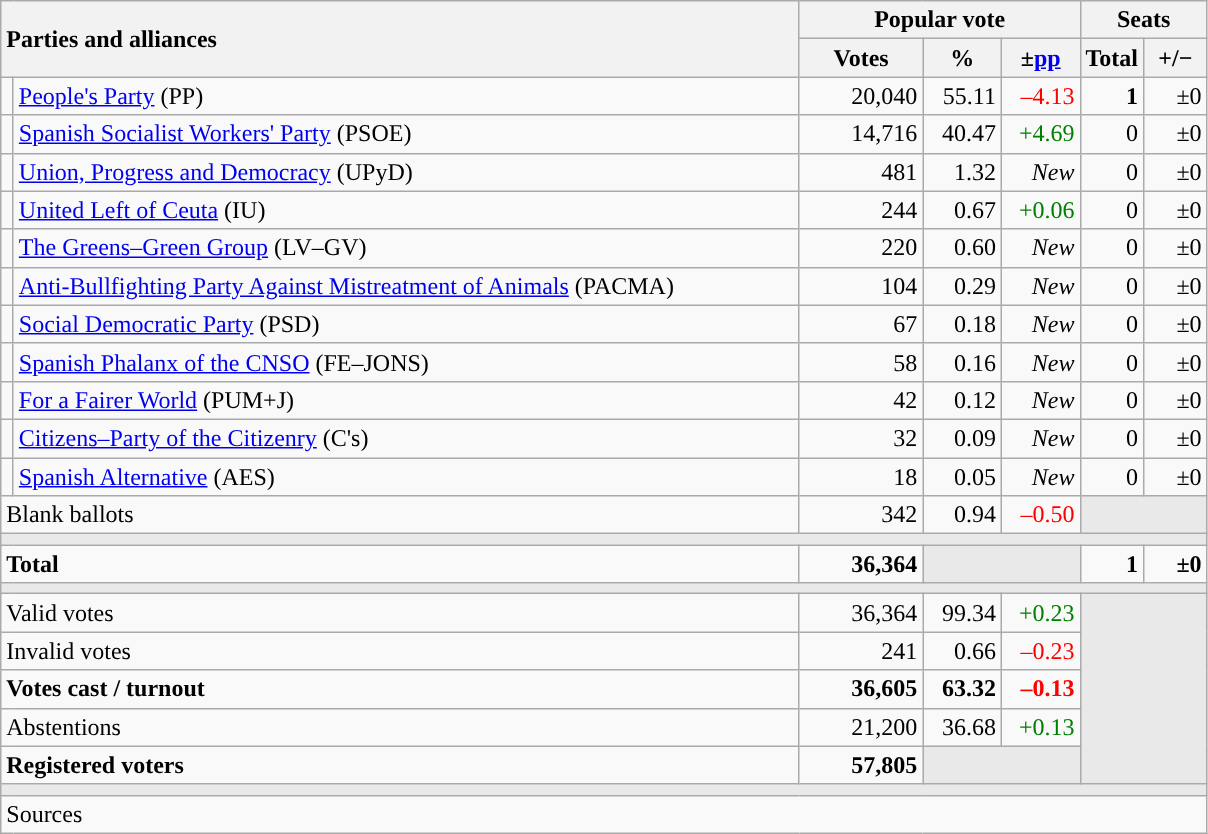<table class="wikitable" style="text-align:right;">
<tr>
<th style="text-align:left;" rowspan="2" colspan="2" width="525">Parties and alliances</th>
<th colspan="3">Popular vote</th>
<th colspan="2">Seats</th>
</tr>
<tr>
<th width="75">Votes</th>
<th width="45">%</th>
<th width="45">±<a href='#'>pp</a></th>
<th width="35">Total</th>
<th width="35">+/−</th>
</tr>
<tr>
<td width="1" style="color:inherit;background:"></td>
<td align="left"><a href='#'>People's Party</a> (PP)</td>
<td>20,040</td>
<td>55.11</td>
<td style="color:red;">–4.13</td>
<td><strong>1</strong></td>
<td>±0</td>
</tr>
<tr>
<td style="color:inherit;background:"></td>
<td align="left"><a href='#'>Spanish Socialist Workers' Party</a> (PSOE)</td>
<td>14,716</td>
<td>40.47</td>
<td style="color:green;">+4.69</td>
<td>0</td>
<td>±0</td>
</tr>
<tr>
<td style="color:inherit;background:"></td>
<td align="left"><a href='#'>Union, Progress and Democracy</a> (UPyD)</td>
<td>481</td>
<td>1.32</td>
<td><em>New</em></td>
<td>0</td>
<td>±0</td>
</tr>
<tr>
<td style="color:inherit;background:"></td>
<td align="left"><a href='#'>United Left of Ceuta</a> (IU)</td>
<td>244</td>
<td>0.67</td>
<td style="color:green;">+0.06</td>
<td>0</td>
<td>±0</td>
</tr>
<tr>
<td style="color:inherit;background:"></td>
<td align="left"><a href='#'>The Greens–Green Group</a> (LV–GV)</td>
<td>220</td>
<td>0.60</td>
<td><em>New</em></td>
<td>0</td>
<td>±0</td>
</tr>
<tr>
<td style="color:inherit;background:"></td>
<td align="left"><a href='#'>Anti-Bullfighting Party Against Mistreatment of Animals</a> (PACMA)</td>
<td>104</td>
<td>0.29</td>
<td><em>New</em></td>
<td>0</td>
<td>±0</td>
</tr>
<tr>
<td style="color:inherit;background:"></td>
<td align="left"><a href='#'>Social Democratic Party</a> (PSD)</td>
<td>67</td>
<td>0.18</td>
<td><em>New</em></td>
<td>0</td>
<td>±0</td>
</tr>
<tr>
<td style="color:inherit;background:"></td>
<td align="left"><a href='#'>Spanish Phalanx of the CNSO</a> (FE–JONS)</td>
<td>58</td>
<td>0.16</td>
<td><em>New</em></td>
<td>0</td>
<td>±0</td>
</tr>
<tr>
<td style="color:inherit;background:"></td>
<td align="left"><a href='#'>For a Fairer World</a> (PUM+J)</td>
<td>42</td>
<td>0.12</td>
<td><em>New</em></td>
<td>0</td>
<td>±0</td>
</tr>
<tr>
<td style="color:inherit;background:"></td>
<td align="left"><a href='#'>Citizens–Party of the Citizenry</a> (C's)</td>
<td>32</td>
<td>0.09</td>
<td><em>New</em></td>
<td>0</td>
<td>±0</td>
</tr>
<tr>
<td style="color:inherit;background:"></td>
<td align="left"><a href='#'>Spanish Alternative</a> (AES)</td>
<td>18</td>
<td>0.05</td>
<td><em>New</em></td>
<td>0</td>
<td>±0</td>
</tr>
<tr>
<td align="left" colspan="2">Blank ballots</td>
<td>342</td>
<td>0.94</td>
<td style="color:red;">–0.50</td>
<td bgcolor="#E9E9E9" colspan="2"></td>
</tr>
<tr>
<td colspan="7" bgcolor="#E9E9E9"></td>
</tr>
<tr style="font-weight:bold;">
<td align="left" colspan="2">Total</td>
<td>36,364</td>
<td bgcolor="#E9E9E9" colspan="2"></td>
<td>1</td>
<td>±0</td>
</tr>
<tr>
<td colspan="7" bgcolor="#E9E9E9"></td>
</tr>
<tr>
<td align="left" colspan="2">Valid votes</td>
<td>36,364</td>
<td>99.34</td>
<td style="color:green;">+0.23</td>
<td bgcolor="#E9E9E9" colspan="2" rowspan="5"></td>
</tr>
<tr>
<td align="left" colspan="2">Invalid votes</td>
<td>241</td>
<td>0.66</td>
<td style="color:red;">–0.23</td>
</tr>
<tr style="font-weight:bold;">
<td align="left" colspan="2">Votes cast / turnout</td>
<td>36,605</td>
<td>63.32</td>
<td style="color:red;">–0.13</td>
</tr>
<tr>
<td align="left" colspan="2">Abstentions</td>
<td>21,200</td>
<td>36.68</td>
<td style="color:green;">+0.13</td>
</tr>
<tr style="font-weight:bold;">
<td align="left" colspan="2">Registered voters</td>
<td>57,805</td>
<td bgcolor="#E9E9E9" colspan="2"></td>
</tr>
<tr>
<td colspan="7" bgcolor="#E9E9E9"></td>
</tr>
<tr>
<td align="left" colspan="7">Sources</td>
</tr>
</table>
